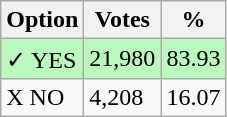<table class="wikitable">
<tr>
<th>Option</th>
<th>Votes</th>
<th>%</th>
</tr>
<tr>
<td style=background:#bbf8be>✓ YES</td>
<td style=background:#bbf8be>21,980</td>
<td style=background:#bbf8be>83.93</td>
</tr>
<tr>
<td>X NO</td>
<td>4,208</td>
<td>16.07</td>
</tr>
</table>
